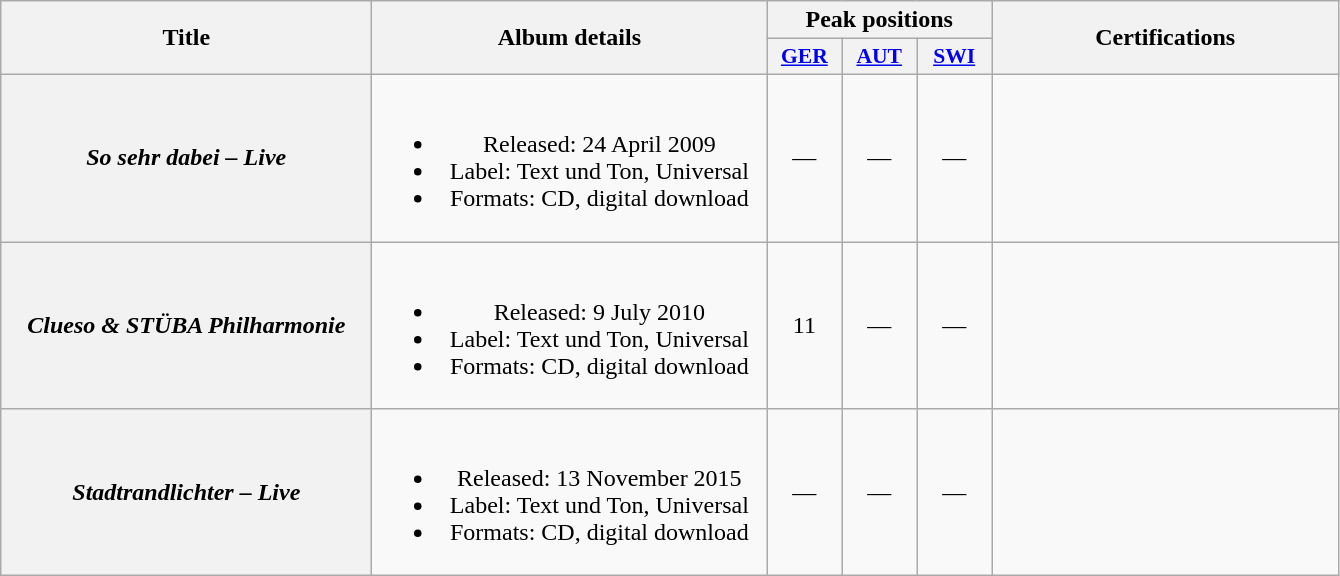<table class="wikitable plainrowheaders" style="text-align:center;" border="1">
<tr>
<th scope="col" rowspan="2" style="width:15em;">Title</th>
<th scope="col" rowspan="2" style="width:16em;">Album details</th>
<th scope="col" colspan="3">Peak positions</th>
<th scope="col" rowspan="2" style="width:14em;">Certifications</th>
</tr>
<tr>
<th scope="col" style="width:3em;font-size:90%;"><a href='#'>GER</a><br></th>
<th scope="col" style="width:3em;font-size:90%;"><a href='#'>AUT</a><br></th>
<th scope="col" style="width:3em;font-size:90%;"><a href='#'>SWI</a><br></th>
</tr>
<tr>
<th scope="row"><em>So sehr dabei – Live</em></th>
<td><br><ul><li>Released: 24 April 2009</li><li>Label: Text und Ton, Universal</li><li>Formats: CD, digital download</li></ul></td>
<td>—</td>
<td>—</td>
<td>—</td>
<td></td>
</tr>
<tr>
<th scope="row"><em>Clueso & STÜBA Philharmonie</em></th>
<td><br><ul><li>Released: 9 July 2010</li><li>Label: Text und Ton, Universal</li><li>Formats: CD, digital download</li></ul></td>
<td>11</td>
<td>—</td>
<td>—</td>
<td></td>
</tr>
<tr>
<th scope="row"><em>Stadtrandlichter – Live</em></th>
<td><br><ul><li>Released: 13 November 2015</li><li>Label: Text und Ton, Universal</li><li>Formats: CD, digital download</li></ul></td>
<td>—</td>
<td>—</td>
<td>—</td>
<td></td>
</tr>
</table>
